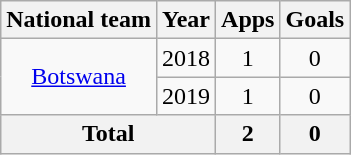<table class="wikitable" style="text-align:center">
<tr>
<th>National team</th>
<th>Year</th>
<th>Apps</th>
<th>Goals</th>
</tr>
<tr>
<td rowspan="2"><a href='#'>Botswana</a></td>
<td>2018</td>
<td>1</td>
<td>0</td>
</tr>
<tr>
<td>2019</td>
<td>1</td>
<td>0</td>
</tr>
<tr>
<th colspan=2>Total</th>
<th>2</th>
<th>0</th>
</tr>
</table>
